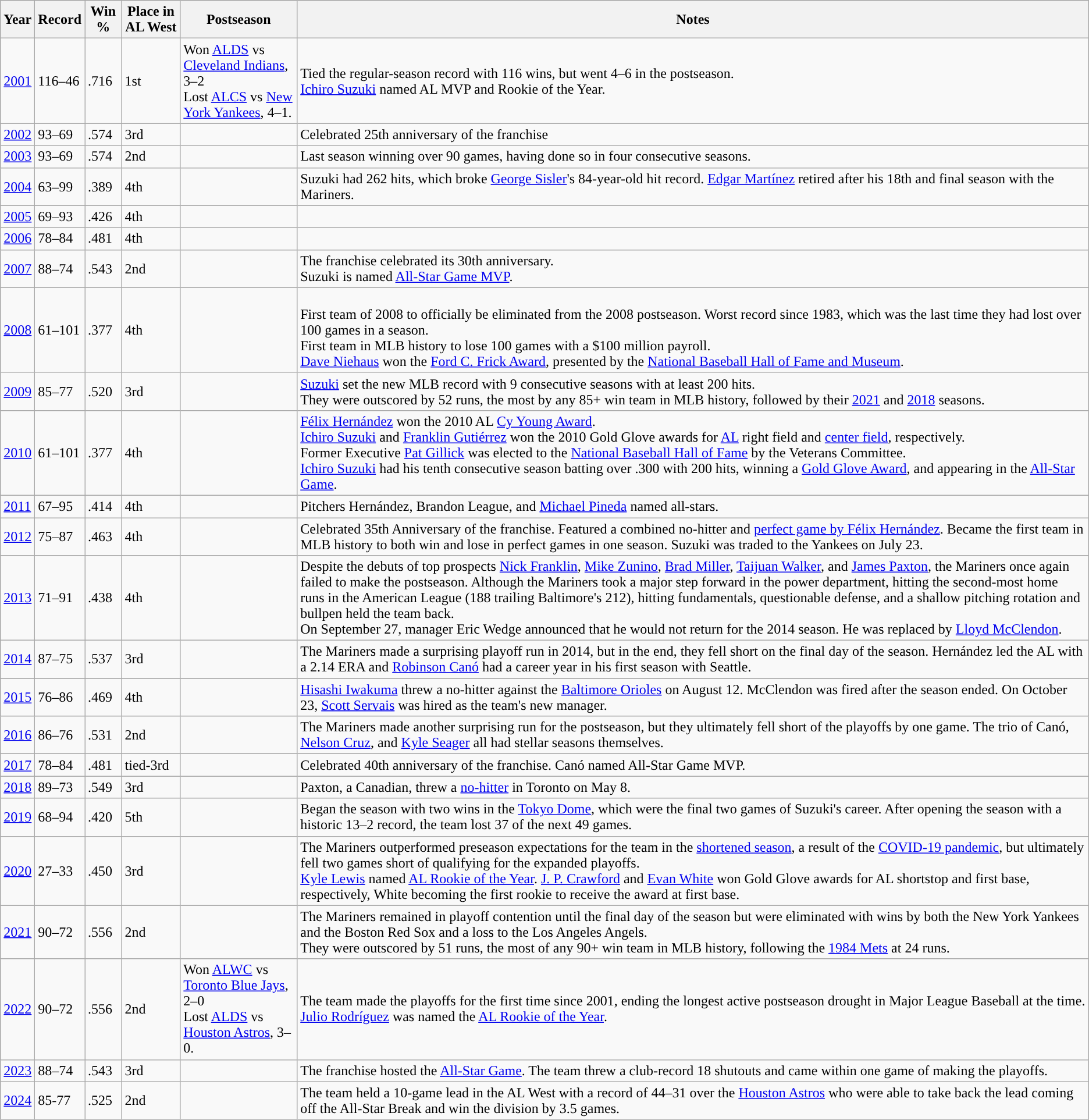<table class="wikitable">
<tr>
<th style="text-align:center; ">Year</th>
<th style="text-align:center; ">Record</th>
<th style="text-align:center; ">Win %</th>
<th style="text-align:center; ">Place in AL West</th>
<th style="text-align:center; ">Postseason</th>
<th style="text-align:center; ">Notes</th>
</tr>
<tr>
<td><a href='#'>2001</a></td>
<td>116–46</td>
<td>.716</td>
<td>1st</td>
<td>Won <a href='#'>ALDS</a> vs <a href='#'>Cleveland Indians</a>, 3–2<br>Lost <a href='#'>ALCS</a> vs <a href='#'>New York Yankees</a>, 4–1.</td>
<td>Tied the regular-season record with 116 wins, but went 4–6 in the postseason.<br><a href='#'>Ichiro Suzuki</a> named AL MVP and Rookie of the Year.</td>
</tr>
<tr>
<td><a href='#'>2002</a></td>
<td>93–69</td>
<td>.574</td>
<td>3rd</td>
<td></td>
<td>Celebrated 25th anniversary of the franchise</td>
</tr>
<tr>
<td><a href='#'>2003</a></td>
<td>93–69</td>
<td>.574</td>
<td>2nd</td>
<td></td>
<td>Last season winning over 90 games, having done so in four consecutive seasons.</td>
</tr>
<tr>
<td><a href='#'>2004</a></td>
<td>63–99</td>
<td>.389</td>
<td>4th</td>
<td></td>
<td>Suzuki had 262 hits, which broke <a href='#'>George Sisler</a>'s 84-year-old hit record. <a href='#'>Edgar Martínez</a> retired after his 18th and final season with the Mariners.</td>
</tr>
<tr>
<td><a href='#'>2005</a></td>
<td>69–93</td>
<td>.426</td>
<td>4th</td>
<td></td>
<td></td>
</tr>
<tr>
<td><a href='#'>2006</a></td>
<td>78–84</td>
<td>.481</td>
<td>4th</td>
<td></td>
<td></td>
</tr>
<tr>
<td><a href='#'>2007</a></td>
<td>88–74</td>
<td>.543</td>
<td>2nd</td>
<td></td>
<td>The franchise celebrated its 30th anniversary.<br>Suzuki is named <a href='#'>All-Star Game MVP</a>.</td>
</tr>
<tr>
<td><a href='#'>2008</a></td>
<td>61–101</td>
<td>.377</td>
<td>4th</td>
<td></td>
<td><br>First team of 2008 to officially be eliminated from the 2008 postseason. Worst record since 1983, which was the last time they had lost over 100 games in a season.<br>First team in MLB history to lose 100 games with a $100 million payroll.<br><a href='#'>Dave Niehaus</a> won the <a href='#'>Ford C. Frick Award</a>, presented by the <a href='#'>National Baseball Hall of Fame and Museum</a>.</td>
</tr>
<tr>
<td><a href='#'>2009</a></td>
<td>85–77</td>
<td>.520</td>
<td>3rd</td>
<td></td>
<td><a href='#'>Suzuki</a> set the new MLB record with 9 consecutive seasons with at least 200 hits.<br>They were outscored by 52 runs, the most by any 85+ win team in MLB history, followed by their <a href='#'>2021</a> and <a href='#'>2018</a> seasons.</td>
</tr>
<tr>
<td><a href='#'>2010</a></td>
<td>61–101</td>
<td>.377</td>
<td>4th</td>
<td></td>
<td><a href='#'>Félix Hernández</a> won the 2010 AL <a href='#'>Cy Young Award</a>.<br><a href='#'>Ichiro Suzuki</a> and <a href='#'>Franklin Gutiérrez</a> won the 2010 Gold Glove awards for <a href='#'>AL</a> right field and <a href='#'>center field</a>, respectively.<br>Former Executive <a href='#'>Pat Gillick</a> was elected to the <a href='#'>National Baseball Hall of Fame</a> by the Veterans Committee.<br><a href='#'>Ichiro Suzuki</a> had his tenth consecutive season batting over .300 with 200 hits, winning a <a href='#'>Gold Glove Award</a>, and appearing in the <a href='#'>All-Star Game</a>.</td>
</tr>
<tr>
<td><a href='#'>2011</a></td>
<td>67–95</td>
<td>.414</td>
<td>4th</td>
<td></td>
<td>Pitchers Hernández, Brandon League, and <a href='#'>Michael Pineda</a> named all-stars.</td>
</tr>
<tr>
<td><a href='#'>2012</a></td>
<td>75–87</td>
<td>.463</td>
<td>4th</td>
<td></td>
<td>Celebrated 35th Anniversary of the franchise. Featured a combined no-hitter and <a href='#'>perfect game by Félix Hernández</a>. Became the first team in MLB history to both win and lose in perfect games in one season. Suzuki was traded to the Yankees on July 23.</td>
</tr>
<tr>
<td><a href='#'>2013</a></td>
<td>71–91</td>
<td>.438</td>
<td>4th</td>
<td></td>
<td>Despite the debuts of top prospects <a href='#'>Nick Franklin</a>, <a href='#'>Mike Zunino</a>, <a href='#'>Brad Miller</a>, <a href='#'>Taijuan Walker</a>, and <a href='#'>James Paxton</a>, the Mariners once again failed to make the postseason. Although the Mariners took a major step forward in the power department, hitting the second-most home runs in the American League (188 trailing Baltimore's 212), hitting fundamentals, questionable defense, and a shallow pitching rotation and bullpen held the team back.<br>On September 27, manager Eric Wedge announced that he would not return for the 2014 season. He was replaced by <a href='#'>Lloyd McClendon</a>.</td>
</tr>
<tr>
<td><a href='#'>2014</a></td>
<td>87–75</td>
<td>.537</td>
<td>3rd</td>
<td></td>
<td>The Mariners made a surprising playoff run in 2014, but in the end, they fell short on the final day of the season. Hernández led the AL with a 2.14 ERA and <a href='#'>Robinson Canó</a> had a career year in his first season with Seattle.</td>
</tr>
<tr>
<td><a href='#'>2015</a></td>
<td>76–86</td>
<td>.469</td>
<td>4th</td>
<td></td>
<td><a href='#'>Hisashi Iwakuma</a> threw a no-hitter against the <a href='#'>Baltimore Orioles</a> on August 12. McClendon was fired after the season ended. On October 23, <a href='#'>Scott Servais</a> was hired as the team's new manager.</td>
</tr>
<tr>
<td><a href='#'>2016</a></td>
<td>86–76</td>
<td>.531</td>
<td>2nd</td>
<td></td>
<td>The Mariners made another surprising run for the postseason, but they ultimately fell short of the playoffs by one game. The trio of Canó, <a href='#'>Nelson Cruz</a>, and <a href='#'>Kyle Seager</a> all had stellar seasons themselves.</td>
</tr>
<tr>
<td><a href='#'>2017</a></td>
<td>78–84</td>
<td>.481</td>
<td>tied-3rd</td>
<td></td>
<td>Celebrated 40th anniversary of the franchise. Canó named All-Star Game MVP.</td>
</tr>
<tr>
<td><a href='#'>2018</a></td>
<td>89–73</td>
<td>.549</td>
<td>3rd</td>
<td></td>
<td>Paxton, a Canadian, threw a <a href='#'>no-hitter</a> in Toronto on May 8.</td>
</tr>
<tr>
<td><a href='#'>2019</a></td>
<td>68–94</td>
<td>.420</td>
<td>5th</td>
<td></td>
<td>Began the season with two wins in the <a href='#'>Tokyo Dome</a>, which were the final two games of Suzuki's career. After opening the season with a historic 13–2 record, the team lost 37 of the next 49 games.</td>
</tr>
<tr>
<td><a href='#'>2020</a></td>
<td>27–33</td>
<td>.450</td>
<td>3rd</td>
<td></td>
<td>The Mariners outperformed preseason expectations for the team in the <a href='#'>shortened season</a>, a result of the <a href='#'>COVID-19 pandemic</a>, but ultimately fell two games short of qualifying for the expanded playoffs.<br><a href='#'>Kyle Lewis</a> named <a href='#'>AL Rookie of the Year</a>.
<a href='#'>J. P. Crawford</a> and <a href='#'>Evan White</a> won Gold Glove awards for AL shortstop and first base, respectively, White becoming the first rookie to receive the award at first base.</td>
</tr>
<tr>
<td><a href='#'>2021</a></td>
<td>90–72</td>
<td>.556</td>
<td>2nd</td>
<td></td>
<td>The Mariners remained in playoff contention until the final day of the season but were eliminated with wins by both the New York Yankees and the Boston Red Sox and a loss to the Los Angeles Angels.<br>They were outscored by 51 runs, the most of any 90+ win team in MLB history, following the <a href='#'> 1984 Mets</a> at 24 runs.</td>
</tr>
<tr>
<td><a href='#'>2022</a></td>
<td>90–72</td>
<td>.556</td>
<td>2nd</td>
<td>Won <a href='#'>ALWC</a> vs <a href='#'>Toronto Blue Jays</a>, 2–0<br>Lost <a href='#'>ALDS</a> vs <a href='#'>Houston Astros</a>, 3–0.</td>
<td>The team made the playoffs for the first time since 2001, ending the longest active postseason drought in Major League Baseball at the time.<br><a href='#'>Julio Rodríguez</a> was named the <a href='#'>AL Rookie of the Year</a>.</td>
</tr>
<tr>
<td><a href='#'>2023</a></td>
<td>88–74</td>
<td>.543</td>
<td>3rd</td>
<td></td>
<td>The franchise hosted the <a href='#'>All-Star Game</a>. The team threw a club-record 18 shutouts and came within one game of making the playoffs.</td>
</tr>
<tr>
<td><a href='#'>2024</a></td>
<td>85-77</td>
<td>.525</td>
<td>2nd</td>
<td></td>
<td>The team held a 10-game lead in the AL West with a record of 44–31 over the <a href='#'>Houston Astros</a> who were able to take back the lead coming off the All-Star Break and win the division by 3.5 games.</td>
</tr>
</table>
